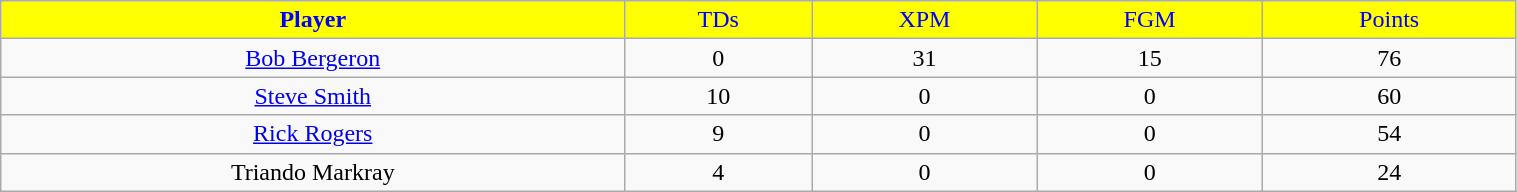<table class="wikitable" width="80%">
<tr align="center"  style="background:yellow;color:blue;">
<td><strong>Player</strong></td>
<td>TDs</td>
<td>XPM</td>
<td>FGM</td>
<td>Points</td>
</tr>
<tr align="center" bgcolor="">
<td><a href='#'>Bob Bergeron</a></td>
<td>0</td>
<td>31</td>
<td>15</td>
<td>76</td>
</tr>
<tr align="center" bgcolor="">
<td><a href='#'>Steve Smith</a></td>
<td>10</td>
<td>0</td>
<td>0</td>
<td>60</td>
</tr>
<tr align="center" bgcolor="">
<td><a href='#'>Rick Rogers</a></td>
<td>9</td>
<td>0</td>
<td>0</td>
<td>54</td>
</tr>
<tr align="center" bgcolor="">
<td>Triando Markray</td>
<td>4</td>
<td>0</td>
<td>0</td>
<td>24</td>
</tr>
</table>
